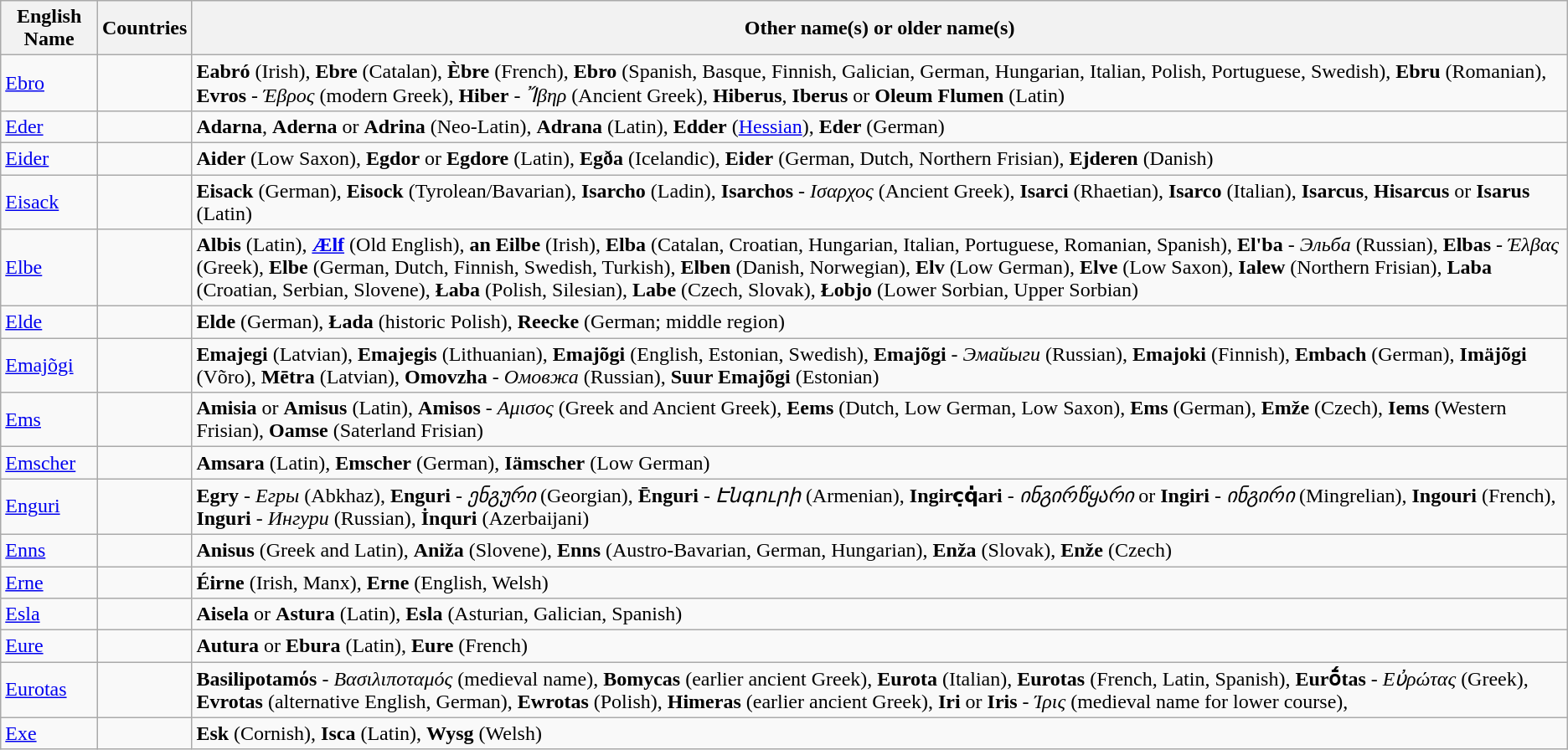<table class=wikitable>
<tr>
<th>English Name</th>
<th>Countries</th>
<th>Other name(s) or older name(s)</th>
</tr>
<tr>
<td><a href='#'>Ebro</a></td>
<td></td>
<td><strong>Eabró</strong> (Irish), <strong>Ebre</strong> (Catalan), <strong>Èbre</strong> (French), <strong>Ebro</strong> (Spanish, Basque, Finnish, Galician, German, Hungarian, Italian, Polish, Portuguese, Swedish), <strong>Ebru</strong> (Romanian), <strong>Evros</strong> - <em>Έβρος</em> (modern Greek), <strong>Hiber</strong> - <em>Ἴβηρ</em> (Ancient Greek), <strong>Hiberus</strong>, <strong>Iberus</strong> or <strong>Oleum Flumen</strong> (Latin)</td>
</tr>
<tr>
<td><a href='#'>Eder</a></td>
<td></td>
<td><strong>Adarna</strong>, <strong>Aderna</strong> or <strong>Adrina</strong> (Neo-Latin), <strong>Adrana</strong> (Latin), <strong>Edder</strong> (<a href='#'>Hessian</a>), <strong>Eder</strong> (German)</td>
</tr>
<tr>
<td><a href='#'>Eider</a></td>
<td></td>
<td><strong>Aider</strong> (Low Saxon), <strong>Egdor</strong> or <strong>Egdore</strong> (Latin), <strong>Egða</strong> (Icelandic), <strong>Eider</strong> (German, Dutch, Northern Frisian),  <strong>Ejderen</strong> (Danish)</td>
</tr>
<tr>
<td><a href='#'>Eisack</a></td>
<td></td>
<td><strong>Eisack</strong> (German), <strong>Eisock</strong> (Tyrolean/Bavarian), <strong>Isarcho</strong> (Ladin), <strong>Isarchos</strong> - <em>Ισαρχος</em> (Ancient Greek), <strong>Isarci</strong> (Rhaetian), <strong>Isarco</strong> (Italian), <strong>Isarcus</strong>, <strong>Hisarcus</strong> or <strong>Isarus</strong> (Latin)</td>
</tr>
<tr>
<td><a href='#'>Elbe</a></td>
<td> </td>
<td><strong>Albis</strong> (Latin), <strong><a href='#'>Ælf</a></strong> (Old English), <strong>an Eilbe</strong> (Irish), <strong>Elba</strong> (Catalan, Croatian, Hungarian, Italian, Portuguese, Romanian, Spanish), <strong>El'ba</strong> - <em>Эльба</em> (Russian), <strong>Elbas</strong> - <em>Έλβας</em> (Greek), <strong>Elbe</strong> (German, Dutch, Finnish, Swedish, Turkish), <strong>Elben</strong> (Danish, Norwegian), <strong>Elv</strong> (Low German), <strong>Elve</strong> (Low Saxon), <strong>Ialew</strong> (Northern Frisian), <strong>Laba</strong> (Croatian, Serbian, Slovene), <strong>Łaba</strong> (Polish, Silesian), <strong>Labe</strong> (Czech, Slovak), <strong>Łobjo</strong> (Lower Sorbian, Upper Sorbian)</td>
</tr>
<tr>
<td><a href='#'>Elde</a></td>
<td></td>
<td><strong>Elde</strong> (German), <strong>Łada</strong> (historic Polish), <strong>Reecke</strong> (German; middle region)</td>
</tr>
<tr>
<td><a href='#'>Emajõgi</a></td>
<td></td>
<td><strong>Emajegi</strong> (Latvian), <strong>Emajegis</strong> (Lithuanian), <strong>Emajõgi</strong> (English, Estonian, Swedish), <strong>Emajõgi</strong> - <em>Эмайыги</em> (Russian), <strong>Emajoki</strong> (Finnish), <strong>Embach</strong> (German), <strong>Imäjõgi</strong> (Võro), <strong>Mētra</strong> (Latvian), <strong>Omovzha</strong> - <em>Омовжа</em> (Russian), <strong>Suur Emajõgi</strong> (Estonian)</td>
</tr>
<tr>
<td><a href='#'>Ems</a></td>
<td> </td>
<td><strong>Amisia</strong> or <strong>Amisus</strong> (Latin), <strong>Amisos</strong> - <em>Αμισος</em> (Greek and Ancient Greek), <strong>Eems</strong> (Dutch, Low German, Low Saxon), <strong>Ems</strong> (German), <strong>Emže</strong> (Czech), <strong>Iems</strong> (Western Frisian), <strong>Oamse</strong> (Saterland Frisian)</td>
</tr>
<tr>
<td><a href='#'>Emscher</a></td>
<td></td>
<td><strong>Amsara</strong> (Latin), <strong>Emscher</strong> (German), <strong>Iämscher</strong> (Low German)</td>
</tr>
<tr>
<td><a href='#'>Enguri</a></td>
<td></td>
<td><strong>Egry</strong> - <em>Егры</em> (Abkhaz), <strong>Enguri</strong> - <em>ენგური</em> (Georgian), <strong>Ēnguri</strong> - <em>Էնգուրի</em> (Armenian), <strong>Ingirc̣q̇ari</strong> - <em>ინგირწყარი</em> or <strong>Ingiri</strong> - <em>ინგირი</em> (Mingrelian), <strong>Ingouri</strong> (French), <strong>Inguri</strong> - <em>Ингури</em> (Russian), <strong>İnquri</strong> (Azerbaijani)</td>
</tr>
<tr>
<td><a href='#'>Enns</a></td>
<td></td>
<td><strong>Anisus</strong> (Greek and Latin), <strong>Aniža</strong> (Slovene), <strong>Enns</strong> (Austro-Bavarian, German, Hungarian), <strong>Enža</strong> (Slovak), <strong>Enže</strong> (Czech)</td>
</tr>
<tr>
<td><a href='#'>Erne</a></td>
<td> </td>
<td><strong>Éirne</strong> (Irish, Manx), <strong>Erne</strong> (English, Welsh)</td>
</tr>
<tr>
<td><a href='#'>Esla</a></td>
<td></td>
<td><strong>Aisela</strong> or <strong>Astura</strong> (Latin), <strong>Esla</strong> (Asturian, Galician, Spanish)</td>
</tr>
<tr>
<td><a href='#'>Eure</a></td>
<td></td>
<td><strong>Autura</strong> or <strong>Ebura</strong> (Latin), <strong>Eure</strong> (French)</td>
</tr>
<tr>
<td><a href='#'>Eurotas</a></td>
<td></td>
<td><strong>Basilipotamόs</strong> - <em>Βασιλιποταμός</em> (medieval name), <strong>Bomycas</strong> (earlier ancient Greek), <strong>Eurota</strong> (Italian), <strong>Eurotas</strong> (French, Latin, Spanish), <strong>Eurṓtas</strong> - <em>Εὐρώτας</em> (Greek),  <strong>Evrotas</strong> (alternative English, German), <strong>Ewrotas</strong> (Polish), <strong>Himeras</strong> (earlier ancient Greek), <strong>Iri</strong> or <strong>Iris</strong> - <em> Ίρις</em> (medieval name for lower course),</td>
</tr>
<tr>
<td><a href='#'>Exe</a></td>
<td></td>
<td><strong>Esk</strong> (Cornish), <strong>Isca</strong> (Latin), <strong>Wysg</strong> (Welsh)</td>
</tr>
</table>
